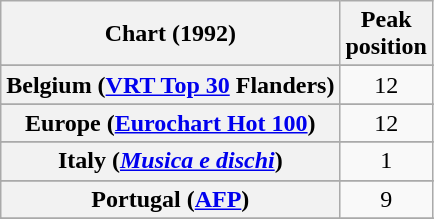<table class="wikitable sortable plainrowheaders" style="text-align:center">
<tr>
<th>Chart (1992)</th>
<th>Peak<br>position</th>
</tr>
<tr>
</tr>
<tr>
</tr>
<tr>
<th scope="row">Belgium (<a href='#'>VRT Top 30</a> Flanders)</th>
<td>12</td>
</tr>
<tr>
</tr>
<tr>
<th scope="row">Europe (<a href='#'>Eurochart Hot 100</a>)</th>
<td>12</td>
</tr>
<tr>
</tr>
<tr>
</tr>
<tr>
</tr>
<tr>
<th scope="row">Italy (<em><a href='#'>Musica e dischi</a></em>)</th>
<td>1</td>
</tr>
<tr>
</tr>
<tr>
</tr>
<tr>
</tr>
<tr>
<th scope="row">Portugal (<a href='#'>AFP</a>)</th>
<td>9</td>
</tr>
<tr>
</tr>
<tr>
</tr>
<tr>
</tr>
<tr>
</tr>
<tr>
</tr>
</table>
